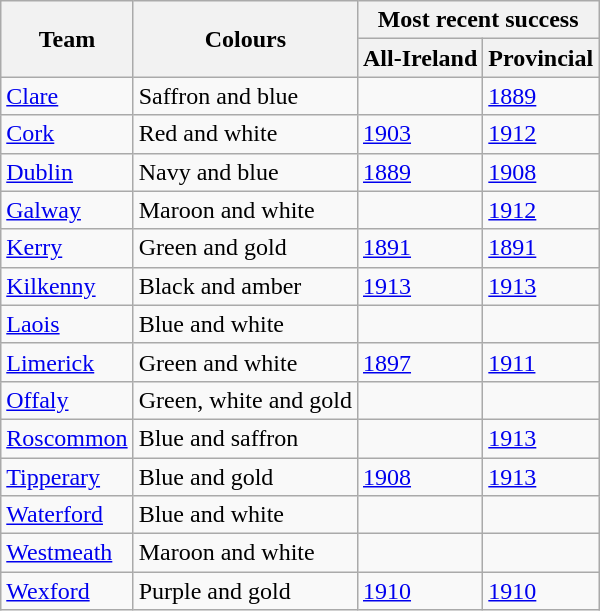<table class="wikitable">
<tr>
<th rowspan="2">Team</th>
<th rowspan="2">Colours</th>
<th colspan="2">Most recent success</th>
</tr>
<tr>
<th>All-Ireland</th>
<th>Provincial</th>
</tr>
<tr>
<td><a href='#'>Clare</a></td>
<td>Saffron and blue</td>
<td></td>
<td><a href='#'>1889</a></td>
</tr>
<tr>
<td><a href='#'>Cork</a></td>
<td>Red and white</td>
<td><a href='#'>1903</a></td>
<td><a href='#'>1912</a></td>
</tr>
<tr>
<td><a href='#'>Dublin</a></td>
<td>Navy and blue</td>
<td><a href='#'>1889</a></td>
<td><a href='#'>1908</a></td>
</tr>
<tr>
<td><a href='#'>Galway</a></td>
<td>Maroon and white</td>
<td></td>
<td><a href='#'>1912</a></td>
</tr>
<tr>
<td><a href='#'>Kerry</a></td>
<td>Green and gold</td>
<td><a href='#'>1891</a></td>
<td><a href='#'>1891</a></td>
</tr>
<tr>
<td><a href='#'>Kilkenny</a></td>
<td>Black and amber</td>
<td><a href='#'>1913</a></td>
<td><a href='#'>1913</a></td>
</tr>
<tr>
<td><a href='#'>Laois</a></td>
<td>Blue and white</td>
<td></td>
<td></td>
</tr>
<tr>
<td><a href='#'>Limerick</a></td>
<td>Green and white</td>
<td><a href='#'>1897</a></td>
<td><a href='#'>1911</a></td>
</tr>
<tr>
<td><a href='#'>Offaly</a></td>
<td>Green, white and gold</td>
<td></td>
<td></td>
</tr>
<tr>
<td><a href='#'>Roscommon</a></td>
<td>Blue and saffron</td>
<td></td>
<td><a href='#'>1913</a></td>
</tr>
<tr>
<td><a href='#'>Tipperary</a></td>
<td>Blue and gold</td>
<td><a href='#'>1908</a></td>
<td><a href='#'>1913</a></td>
</tr>
<tr>
<td><a href='#'>Waterford</a></td>
<td>Blue and white</td>
<td></td>
<td></td>
</tr>
<tr>
<td><a href='#'>Westmeath</a></td>
<td>Maroon and white</td>
<td></td>
<td></td>
</tr>
<tr>
<td><a href='#'>Wexford</a></td>
<td>Purple and gold</td>
<td><a href='#'>1910</a></td>
<td><a href='#'>1910</a></td>
</tr>
</table>
